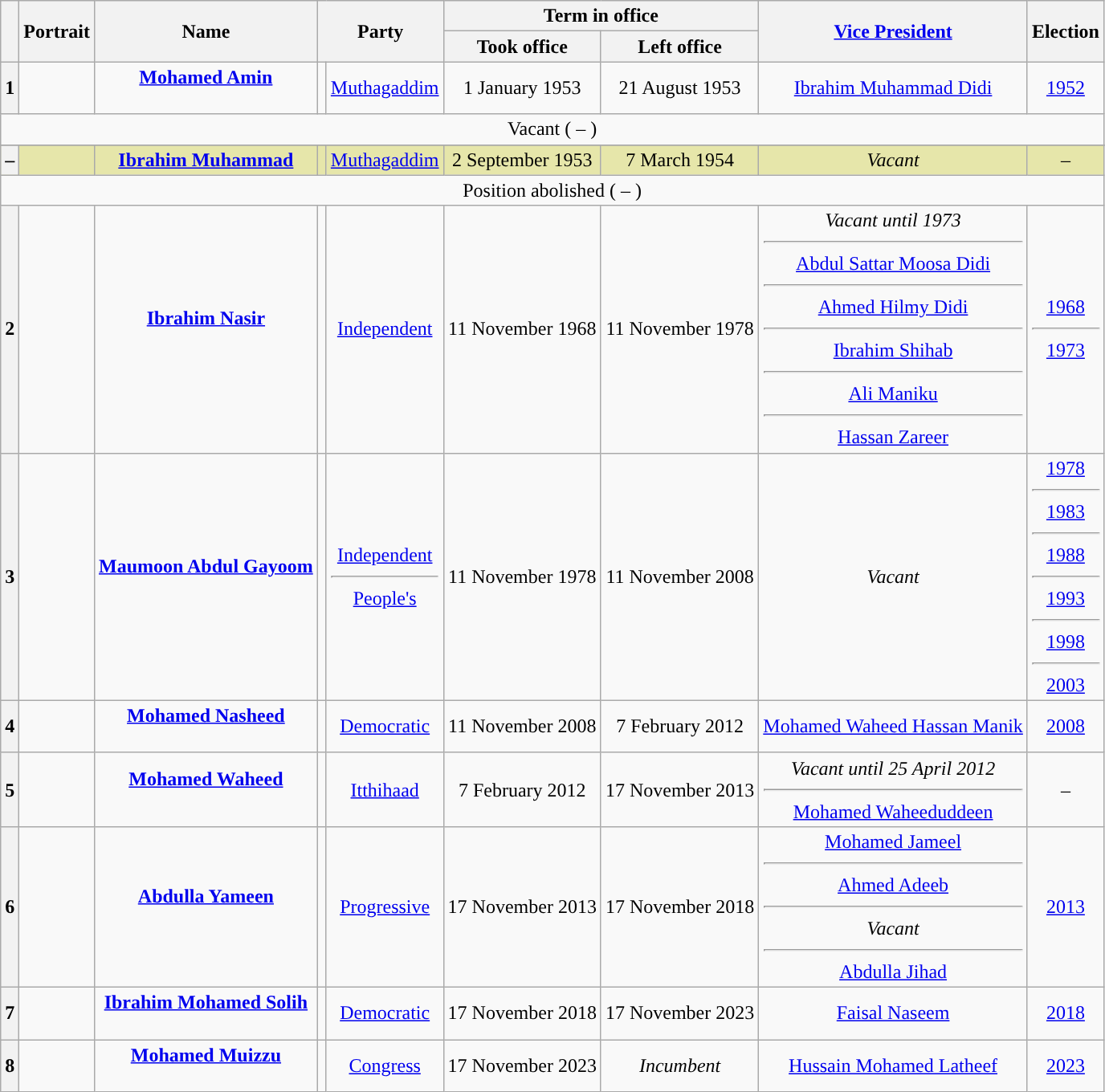<table class="sortable wikitable" style=text-align:center;>
<tr>
<th rowspan=2></th>
<th rowspan=2  class=unsortable>Portrait</th>
<th rowspan=2>Name<br></th>
<th colspan="2" rowspan="2">Party</th>
<th colspan=2>Term in office</th>
<th rowspan="2"  class=unsortable><a href='#'>Vice President</a></th>
<th rowspan="2"  class=unsortable>Election</th>
</tr>
<tr>
<th class=unsortable>Took office</th>
<th class=unsortable>Left office</th>
</tr>
<tr>
<th scope=row>1</th>
<td></td>
<td><strong><a href='#'>Mohamed Amin</a></strong><br><br></td>
<td style="background-color:"></td>
<td><a href='#'>Muthagaddim</a></td>
<td>1 January 1953</td>
<td>21 August 1953</td>
<td><a href='#'>Ibrahim Muhammad Didi</a><br></td>
<td><a href='#'>1952</a></td>
</tr>
<tr>
<td colspan="10">Vacant ( – )</td>
</tr>
<tr>
</tr>
<tr style="background-color:#E6E6AA">
<th scope=row>–</th>
<td></td>
<td><strong><a href='#'>Ibrahim Muhammad</a></strong><br></td>
<td style="background-color:"></td>
<td><a href='#'>Muthagaddim</a></td>
<td>2 September 1953</td>
<td>7 March 1954</td>
<td><em>Vacant</em></td>
<td>–</td>
</tr>
<tr>
<td colspan="10">Position abolished ( – )</td>
</tr>
<tr>
<th scope=row>2</th>
<td></td>
<td><strong><a href='#'>Ibrahim Nasir</a></strong><br><br></td>
<td style="background:"></td>
<td><a href='#'>Independent</a></td>
<td>11 November 1968</td>
<td>11 November 1978</td>
<td><em>Vacant until 1973</em><hr><a href='#'>Abdul Sattar Moosa Didi</a><hr><a href='#'>Ahmed Hilmy Didi</a><hr><a href='#'>Ibrahim Shihab</a><hr><a href='#'>Ali Maniku</a><hr><a href='#'>Hassan Zareer</a></td>
<td><a href='#'>1968</a><hr><a href='#'>1973</a></td>
</tr>
<tr>
<th scope=row>3</th>
<td></td>
<td><strong><a href='#'>Maumoon Abdul Gayoom</a></strong><br><br></td>
<td style="background: linear-gradient("></td>
<td><a href='#'>Independent</a><hr><a href='#'>People's</a></td>
<td>11 November 1978</td>
<td>11 November 2008</td>
<td><em>Vacant</em></td>
<td class=nowrap><a href='#'>1978</a><hr><a href='#'>1983</a><hr><a href='#'>1988</a><hr><a href='#'>1993</a><hr><a href='#'>1998</a><hr><a href='#'>2003</a></td>
</tr>
<tr>
<th scope=row>4</th>
<td></td>
<td><strong><a href='#'>Mohamed Nasheed</a></strong><br><br></td>
<td style="background:"></td>
<td><a href='#'>Democratic</a></td>
<td>11 November 2008</td>
<td>7 February 2012</td>
<td><a href='#'>Mohamed Waheed Hassan Manik</a></td>
<td><a href='#'>2008</a></td>
</tr>
<tr>
<th scope=row>5</th>
<td></td>
<td><strong><a href='#'>Mohamed Waheed</a></strong><br><br></td>
<td style="background:"></td>
<td><a href='#'>Itthihaad</a></td>
<td>7 February 2012</td>
<td>17 November 2013</td>
<td><em>Vacant until 25 April 2012</em><hr><a href='#'>Mohamed Waheeduddeen</a></td>
<td>–</td>
</tr>
<tr>
<th scope=row>6</th>
<td></td>
<td><strong><a href='#'>Abdulla Yameen</a></strong><br><br></td>
<td style="background:"></td>
<td><a href='#'>Progressive</a></td>
<td>17 November 2013</td>
<td>17 November 2018</td>
<td><a href='#'>Mohamed Jameel</a><hr><a href='#'>Ahmed Adeeb</a><hr><em>Vacant</em><hr><a href='#'>Abdulla Jihad</a></td>
<td><a href='#'>2013</a></td>
</tr>
<tr>
<th scope=row>7</th>
<td></td>
<td><strong><a href='#'>Ibrahim Mohamed Solih</a></strong><br><br></td>
<td style="background:"></td>
<td><a href='#'>Democratic</a></td>
<td>17 November 2018</td>
<td>17 November 2023</td>
<td><a href='#'>Faisal Naseem</a></td>
<td><a href='#'>2018</a></td>
</tr>
<tr>
<th scope=row>8</th>
<td></td>
<td><strong><a href='#'>Mohamed Muizzu</a></strong><br><br></td>
<td style="background:"></td>
<td><a href='#'>Congress</a></td>
<td>17 November 2023</td>
<td><em>Incumbent</em></td>
<td><a href='#'>Hussain Mohamed Latheef</a></td>
<td><a href='#'>2023</a></td>
</tr>
</table>
